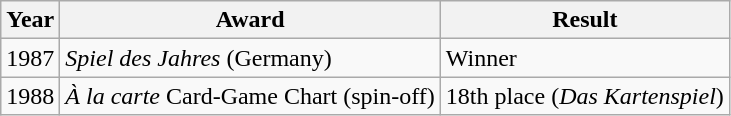<table class="wikitable">
<tr>
<th>Year</th>
<th>Award</th>
<th>Result</th>
</tr>
<tr>
<td>1987</td>
<td><em>Spiel des Jahres</em> (Germany)</td>
<td>Winner</td>
</tr>
<tr>
<td>1988</td>
<td><em>À la carte</em> Card‑Game Chart (spin‑off)</td>
<td>18th place (<em>Das Kartenspiel</em>)</td>
</tr>
</table>
